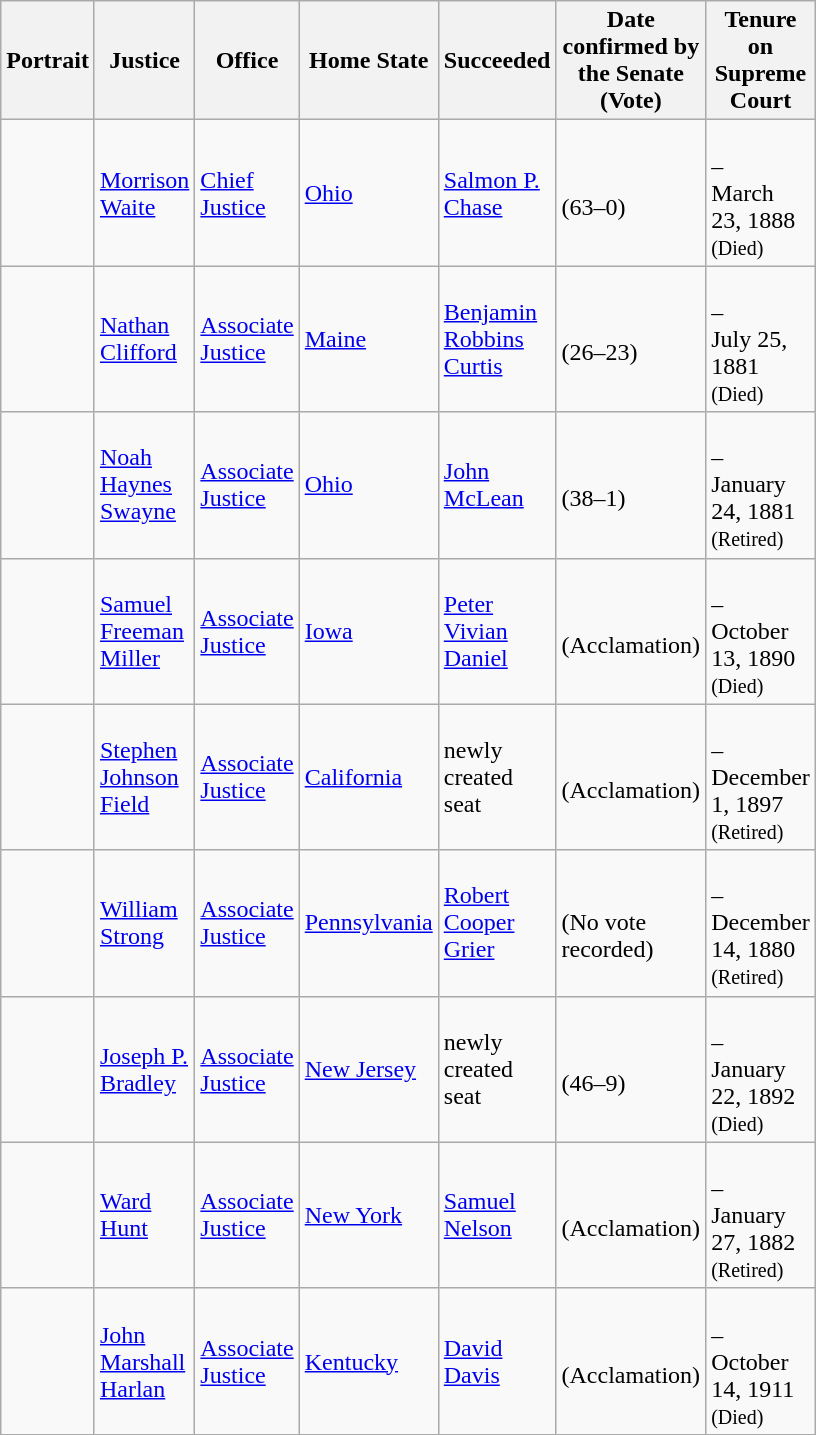<table class="wikitable sortable">
<tr>
<th scope="col" style="width: 10px;">Portrait</th>
<th scope="col" style="width: 10px;">Justice</th>
<th scope="col" style="width: 10px;">Office</th>
<th scope="col" style="width: 10px;">Home State</th>
<th scope="col" style="width: 10px;">Succeeded</th>
<th scope="col" style="width: 10px;">Date confirmed by the Senate<br>(Vote)</th>
<th scope="col" style="width: 10px;">Tenure on Supreme Court</th>
</tr>
<tr>
<td></td>
<td><a href='#'>Morrison Waite</a></td>
<td><a href='#'>Chief Justice</a></td>
<td><a href='#'>Ohio</a></td>
<td><a href='#'>Salmon P. Chase</a></td>
<td><br>(63–0)</td>
<td><br>–<br>March 23, 1888<br><small>(Died)</small></td>
</tr>
<tr>
<td></td>
<td><a href='#'>Nathan Clifford</a></td>
<td><a href='#'>Associate Justice</a></td>
<td><a href='#'>Maine</a></td>
<td><a href='#'>Benjamin Robbins Curtis</a></td>
<td><br>(26–23)</td>
<td><br>–<br>July 25, 1881<br><small>(Died)</small></td>
</tr>
<tr>
<td></td>
<td><a href='#'>Noah Haynes Swayne</a></td>
<td><a href='#'>Associate Justice</a></td>
<td><a href='#'>Ohio</a></td>
<td><a href='#'>John McLean</a></td>
<td><br>(38–1)</td>
<td><br>–<br>January 24, 1881<br><small>(Retired)</small></td>
</tr>
<tr>
<td></td>
<td><a href='#'>Samuel Freeman Miller</a></td>
<td><a href='#'>Associate Justice</a></td>
<td><a href='#'>Iowa</a></td>
<td><a href='#'>Peter Vivian Daniel</a></td>
<td><br>(Acclamation)</td>
<td><br>–<br>October 13, 1890<br><small>(Died)</small></td>
</tr>
<tr>
<td></td>
<td><a href='#'>Stephen Johnson Field</a></td>
<td><a href='#'>Associate Justice</a></td>
<td><a href='#'>California</a></td>
<td>newly created seat</td>
<td><br>(Acclamation)</td>
<td><br>–<br>December 1, 1897<br><small>(Retired)</small></td>
</tr>
<tr>
<td></td>
<td><a href='#'>William Strong</a></td>
<td><a href='#'>Associate Justice</a></td>
<td><a href='#'>Pennsylvania</a></td>
<td><a href='#'>Robert Cooper Grier</a></td>
<td><br>(No vote recorded)</td>
<td><br>–<br>December 14, 1880<br><small>(Retired)</small></td>
</tr>
<tr>
<td></td>
<td><a href='#'>Joseph P. Bradley</a></td>
<td><a href='#'>Associate Justice</a></td>
<td><a href='#'>New Jersey</a></td>
<td>newly created seat</td>
<td><br>(46–9)</td>
<td><br>–<br>January 22, 1892<br><small>(Died)</small></td>
</tr>
<tr>
<td></td>
<td><a href='#'>Ward Hunt</a></td>
<td><a href='#'>Associate Justice</a></td>
<td><a href='#'>New York</a></td>
<td><a href='#'>Samuel Nelson</a></td>
<td><br>(Acclamation)</td>
<td><br>–<br>January 27, 1882<br><small>(Retired)</small></td>
</tr>
<tr>
<td></td>
<td><a href='#'>John Marshall Harlan</a></td>
<td><a href='#'>Associate Justice</a></td>
<td><a href='#'>Kentucky</a></td>
<td><a href='#'>David Davis</a></td>
<td><br>(Acclamation)</td>
<td><br>–<br>October 14, 1911<br><small>(Died)</small></td>
</tr>
<tr>
</tr>
</table>
